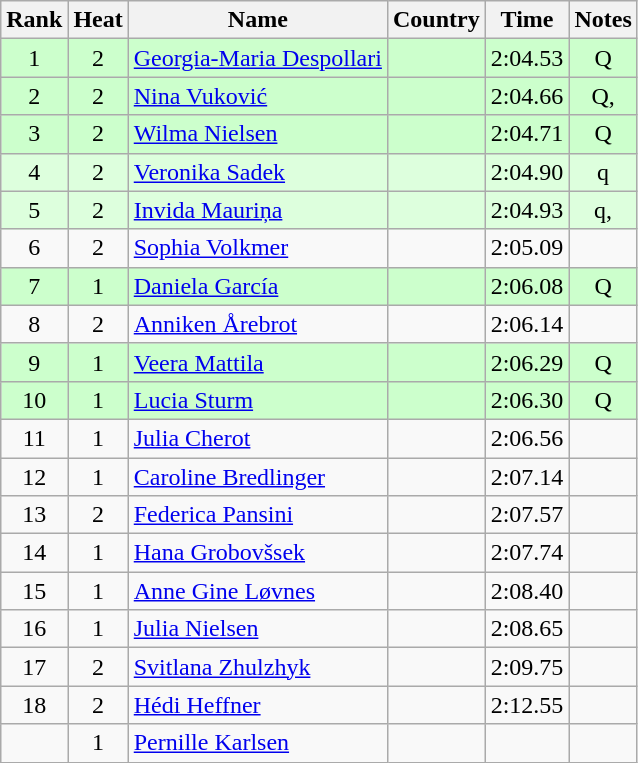<table class="wikitable sortable" style="text-align:center">
<tr>
<th>Rank</th>
<th>Heat</th>
<th>Name</th>
<th>Country</th>
<th>Time</th>
<th>Notes</th>
</tr>
<tr bgcolor=ccffcc>
<td>1</td>
<td>2</td>
<td align=left><a href='#'>Georgia-Maria Despollari</a></td>
<td align=left></td>
<td>2:04.53</td>
<td>Q</td>
</tr>
<tr bgcolor=ccffcc>
<td>2</td>
<td>2</td>
<td align=left><a href='#'>Nina Vuković</a></td>
<td align=left></td>
<td>2:04.66</td>
<td>Q, </td>
</tr>
<tr bgcolor=ccffcc>
<td>3</td>
<td>2</td>
<td align=left><a href='#'>Wilma Nielsen</a></td>
<td align=left></td>
<td>2:04.71</td>
<td>Q</td>
</tr>
<tr bgcolor=ddffdd>
<td>4</td>
<td>2</td>
<td align=left><a href='#'>Veronika Sadek</a></td>
<td align=left></td>
<td>2:04.90</td>
<td>q</td>
</tr>
<tr bgcolor=ddffdd>
<td>5</td>
<td>2</td>
<td align=left><a href='#'>Invida Mauriņa</a></td>
<td align=left></td>
<td>2:04.93</td>
<td>q, </td>
</tr>
<tr>
<td>6</td>
<td>2</td>
<td align=left><a href='#'>Sophia Volkmer</a></td>
<td align=left></td>
<td>2:05.09</td>
<td></td>
</tr>
<tr bgcolor=ccffcc>
<td>7</td>
<td>1</td>
<td align=left><a href='#'>Daniela García</a></td>
<td align=left></td>
<td>2:06.08</td>
<td>Q</td>
</tr>
<tr>
<td>8</td>
<td>2</td>
<td align=left><a href='#'>Anniken Årebrot</a></td>
<td align=left></td>
<td>2:06.14</td>
<td></td>
</tr>
<tr bgcolor=ccffcc>
<td>9</td>
<td>1</td>
<td align=left><a href='#'>Veera Mattila</a></td>
<td align=left></td>
<td>2:06.29</td>
<td>Q</td>
</tr>
<tr bgcolor=ccffcc>
<td>10</td>
<td>1</td>
<td align=left><a href='#'>Lucia Sturm</a></td>
<td align=left></td>
<td>2:06.30</td>
<td>Q</td>
</tr>
<tr>
<td>11</td>
<td>1</td>
<td align=left><a href='#'>Julia Cherot</a></td>
<td align=left></td>
<td>2:06.56</td>
<td></td>
</tr>
<tr>
<td>12</td>
<td>1</td>
<td align=left><a href='#'>Caroline Bredlinger</a></td>
<td align=left></td>
<td>2:07.14</td>
<td></td>
</tr>
<tr>
<td>13</td>
<td>2</td>
<td align=left><a href='#'>Federica Pansini</a></td>
<td align=left></td>
<td>2:07.57</td>
<td></td>
</tr>
<tr>
<td>14</td>
<td>1</td>
<td align=left><a href='#'>Hana Grobovšsek</a></td>
<td align=left></td>
<td>2:07.74</td>
<td></td>
</tr>
<tr>
<td>15</td>
<td>1</td>
<td align=left><a href='#'>Anne Gine Løvnes</a></td>
<td align=left></td>
<td>2:08.40</td>
<td></td>
</tr>
<tr>
<td>16</td>
<td>1</td>
<td align=left><a href='#'>Julia Nielsen</a></td>
<td align=left></td>
<td>2:08.65</td>
<td></td>
</tr>
<tr>
<td>17</td>
<td>2</td>
<td align=left><a href='#'>Svitlana Zhulzhyk</a></td>
<td align=left></td>
<td>2:09.75</td>
<td></td>
</tr>
<tr>
<td>18</td>
<td>2</td>
<td align=left><a href='#'>Hédi Heffner</a></td>
<td align=left></td>
<td>2:12.55</td>
<td></td>
</tr>
<tr>
<td></td>
<td>1</td>
<td align=left><a href='#'>Pernille Karlsen</a></td>
<td align=left></td>
<td></td>
<td></td>
</tr>
</table>
